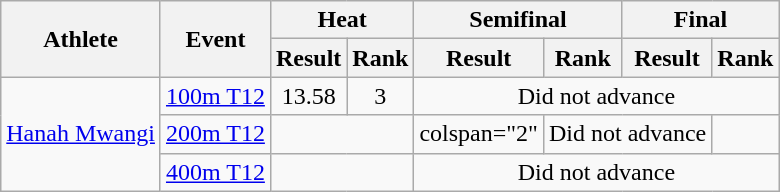<table class="wikitable">
<tr>
<th rowspan="2">Athlete</th>
<th rowspan="2">Event</th>
<th colspan="2">Heat</th>
<th colspan="2">Semifinal</th>
<th colspan="2">Final</th>
</tr>
<tr>
<th>Result</th>
<th>Rank</th>
<th>Result</th>
<th>Rank</th>
<th>Result</th>
<th>Rank</th>
</tr>
<tr align=center>
<td align=left rowspan=3><a href='#'>Hanah Mwangi</a></td>
<td align=left><a href='#'>100m T12</a></td>
<td>13.58</td>
<td>3</td>
<td colspan="4">Did not advance</td>
</tr>
<tr align=center>
<td align=left><a href='#'>200m T12</a></td>
<td colspan=2></td>
<td>colspan="2" </td>
<td colspan=2>Did not advance</td>
</tr>
<tr align=center>
<td align=left><a href='#'>400m T12</a></td>
<td colspan=2></td>
<td colspan=4>Did not advance</td>
</tr>
</table>
